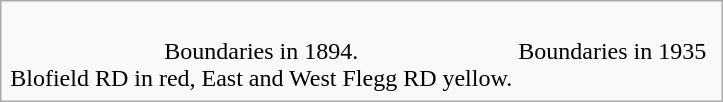<table class="infobox">
<tr>
<td style="text-align:center"><br>Boundaries in 1894.<br>Blofield RD in red, East and West Flegg RD yellow.</td>
<td style="text-align:center"><br>Boundaries in 1935</td>
<td></td>
</tr>
</table>
